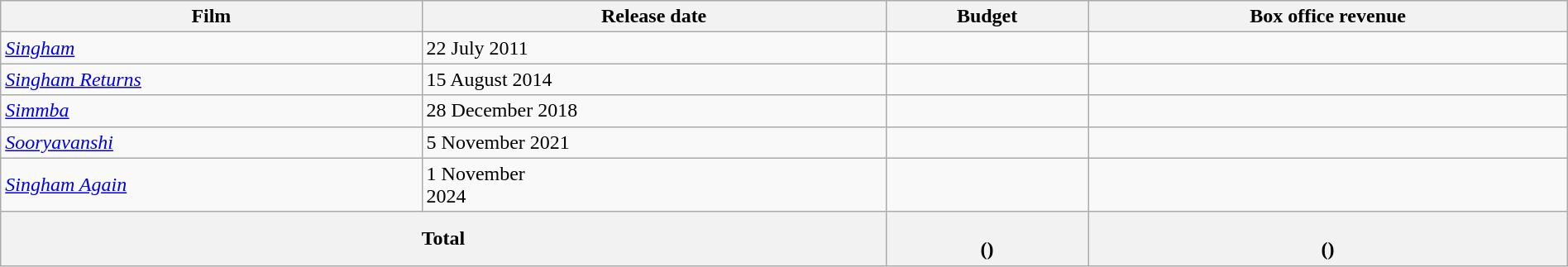<table class="wikitable" style="width:100%;">
<tr>
<th style="text-align:centr;">Film</th>
<th style="text-align:centr;">Release date</th>
<th style="text-align:centr;">Budget</th>
<th style="text-align:centr;">Box office revenue</th>
</tr>
<tr>
<td><em><a href='#'>Singham</a></em></td>
<td>22 July 2011</td>
<td></td>
<td></td>
</tr>
<tr>
<td><em><a href='#'>Singham Returns</a></em></td>
<td>15 August 2014</td>
<td></td>
<td></td>
</tr>
<tr>
<td><em><a href='#'>Simmba</a></em></td>
<td>28 December 2018</td>
<td></td>
<td></td>
</tr>
<tr>
<td><em><a href='#'>Sooryavanshi</a></em></td>
<td>5 November 2021</td>
<td></td>
<td></td>
</tr>
<tr>
<td><em><a href='#'>Singham Again</a></em></td>
<td>1 November<br>2024</td>
<td></td>
<td></td>
</tr>
<tr>
<th colspan="2" style="text-align:centr;">Total</th>
<th style="text-align:centr;"><br> ()</th>
<th style="text-align:centr;"><br> ()</th>
</tr>
</table>
